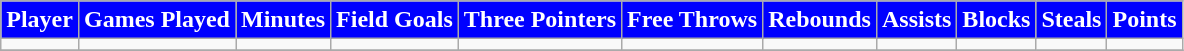<table class="wikitable" style="text-align:center">
<tr>
<th style="background:blue;color:#FFFFFF;">Player</th>
<th style="background:blue;color:#FFFFFF;">Games Played</th>
<th style="background:blue;color:#FFFFFF;">Minutes</th>
<th style="background:blue;color:#FFFFFF;">Field Goals</th>
<th style="background:blue;color:#FFFFFF;">Three Pointers</th>
<th style="background:blue;color:#FFFFFF;">Free Throws</th>
<th style="background:blue;color:#FFFFFF;">Rebounds</th>
<th style="background:blue;color:#FFFFFF;">Assists</th>
<th style="background:blue;color:#FFFFFF;">Blocks</th>
<th style="background:blue;color:#FFFFFF;">Steals</th>
<th style="background:blue;color:#FFFFFF;">Points</th>
</tr>
<tr>
<td></td>
<td></td>
<td></td>
<td></td>
<td></td>
<td></td>
<td></td>
<td></td>
<td></td>
<td></td>
<td></td>
</tr>
<tr>
</tr>
</table>
